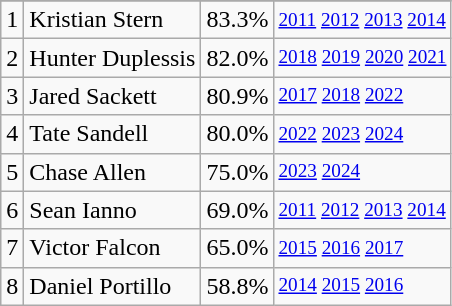<table class="wikitable">
<tr>
</tr>
<tr>
<td>1</td>
<td>Kristian Stern</td>
<td><abbr>83.3%</abbr></td>
<td style="font-size:80%;"><a href='#'>2011</a> <a href='#'>2012</a> <a href='#'>2013</a> <a href='#'>2014</a></td>
</tr>
<tr>
<td>2</td>
<td>Hunter Duplessis</td>
<td><abbr>82.0%</abbr></td>
<td style="font-size:80%;"><a href='#'>2018</a> <a href='#'>2019</a> <a href='#'>2020</a> <a href='#'>2021</a></td>
</tr>
<tr>
<td>3</td>
<td>Jared Sackett</td>
<td><abbr>80.9%</abbr></td>
<td style="font-size:80%;"><a href='#'>2017</a> <a href='#'>2018</a> <a href='#'>2022</a></td>
</tr>
<tr>
<td>4</td>
<td>Tate Sandell</td>
<td><abbr>80.0%</abbr></td>
<td style="font-size:80%;"><a href='#'>2022</a> <a href='#'>2023</a> <a href='#'>2024</a></td>
</tr>
<tr>
<td>5</td>
<td>Chase Allen</td>
<td><abbr>75.0%</abbr></td>
<td style="font-size:80%;"><a href='#'>2023</a> <a href='#'>2024</a></td>
</tr>
<tr>
<td>6</td>
<td>Sean Ianno</td>
<td><abbr>69.0%</abbr></td>
<td style="font-size:80%;"><a href='#'>2011</a> <a href='#'>2012</a> <a href='#'>2013</a> <a href='#'>2014</a></td>
</tr>
<tr>
<td>7</td>
<td>Victor Falcon</td>
<td><abbr>65.0%</abbr></td>
<td style="font-size:80%;"><a href='#'>2015</a> <a href='#'>2016</a> <a href='#'>2017</a></td>
</tr>
<tr>
<td>8</td>
<td>Daniel Portillo</td>
<td><abbr>58.8%</abbr></td>
<td style="font-size:80%;"><a href='#'>2014</a> <a href='#'>2015</a> <a href='#'>2016</a></td>
</tr>
</table>
